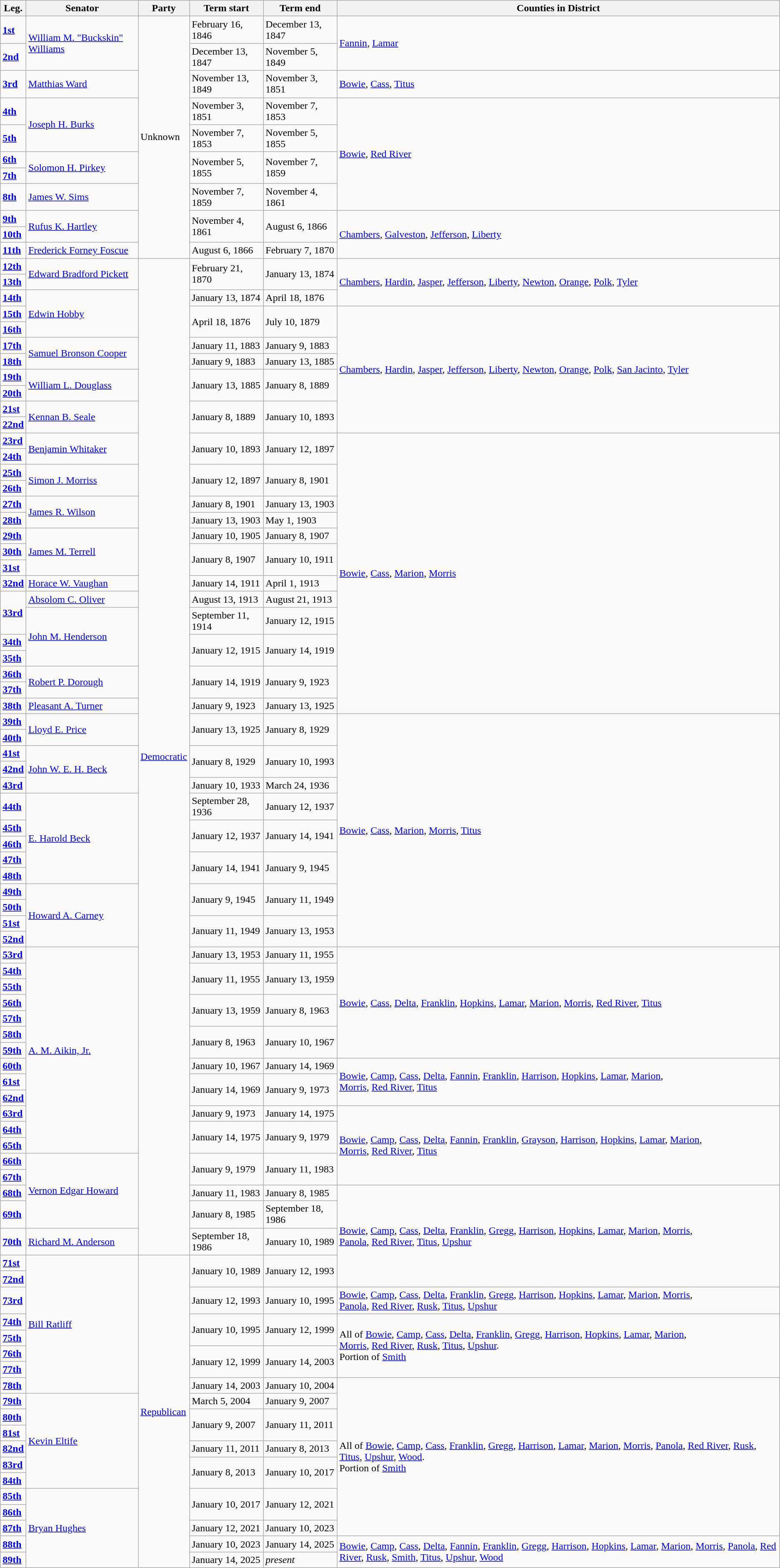<table class="wikitable">
<tr>
<th>Leg.</th>
<th>Senator</th>
<th>Party</th>
<th>Term start</th>
<th>Term end</th>
<th>Counties in District</th>
</tr>
<tr>
<td><a href='#'><strong>1st</strong></a></td>
<td rowspan=2><a href='#'>William M. "Buckskin" Williams</a></td>
<td rowspan=11>Unknown</td>
<td>February 16, 1846</td>
<td>December 13, 1847</td>
<td rowspan=2><a href='#'>Fannin</a>, <a href='#'>Lamar</a></td>
</tr>
<tr>
<td><a href='#'><strong>2nd</strong></a></td>
<td>December 13, 1847</td>
<td>November 5, 1849</td>
</tr>
<tr>
<td><a href='#'><strong>3rd</strong></a></td>
<td><a href='#'>Matthias Ward</a></td>
<td>November 13, 1849</td>
<td>November 3, 1851</td>
<td><a href='#'>Bowie</a>, <a href='#'>Cass</a>, <a href='#'>Titus</a></td>
</tr>
<tr>
<td><a href='#'><strong>4th</strong></a></td>
<td rowspan=2><a href='#'>Joseph H. Burks</a></td>
<td>November 3, 1851</td>
<td>November 7, 1853</td>
<td rowspan=5><a href='#'>Bowie</a>, <a href='#'>Red River</a></td>
</tr>
<tr>
<td><a href='#'><strong>5th</strong></a></td>
<td>November 7, 1853</td>
<td>November 5, 1855</td>
</tr>
<tr>
<td><a href='#'><strong>6th</strong></a></td>
<td rowspan=2><a href='#'>Solomon H. Pirkey</a></td>
<td rowspan=2>November 5, 1855</td>
<td rowspan=2>November 7, 1859</td>
</tr>
<tr>
<td><a href='#'><strong>7th</strong></a></td>
</tr>
<tr>
<td><a href='#'><strong>8th</strong></a></td>
<td><a href='#'>James W. Sims</a></td>
<td>November 7, 1859</td>
<td>November 4, 1861</td>
</tr>
<tr>
<td><a href='#'><strong>9th</strong></a></td>
<td rowspan=2><a href='#'>Rufus K. Hartley</a></td>
<td rowspan=2>November 4, 1861</td>
<td rowspan=2>August 6, 1866</td>
<td rowspan=3><a href='#'>Chambers</a>, <a href='#'>Galveston</a>, <a href='#'>Jefferson</a>, <a href='#'>Liberty</a></td>
</tr>
<tr>
<td><a href='#'><strong>10th</strong></a></td>
</tr>
<tr>
<td><a href='#'><strong>11th</strong></a></td>
<td><a href='#'>Frederick Forney Foscue</a></td>
<td>August 6, 1866</td>
<td>February 7, 1870</td>
</tr>
<tr>
<td><a href='#'><strong>12th</strong></a></td>
<td rowspan=2><a href='#'>Edward Bradford Pickett</a></td>
<td rowspan=63 ><a href='#'>Democratic</a></td>
<td rowspan=2>February 21, 1870</td>
<td rowspan=2>January 13, 1874</td>
<td rowspan=3><a href='#'>Chambers</a>, <a href='#'>Hardin</a>, <a href='#'>Jasper</a>, <a href='#'>Jefferson</a>, <a href='#'>Liberty</a>, <a href='#'>Newton</a>, <a href='#'>Orange</a>, <a href='#'>Polk</a>, <a href='#'>Tyler</a></td>
</tr>
<tr>
<td><a href='#'><strong>13th</strong></a></td>
</tr>
<tr>
<td><a href='#'><strong>14th</strong></a></td>
<td rowspan=3><a href='#'>Edwin Hobby</a></td>
<td>January 13, 1874</td>
<td>April 18, 1876</td>
</tr>
<tr>
<td><a href='#'><strong>15th</strong></a></td>
<td rowspan=2>April 18, 1876</td>
<td rowspan=2>July 10, 1879</td>
<td rowspan=8><a href='#'>Chambers</a>, <a href='#'>Hardin</a>, <a href='#'>Jasper</a>, <a href='#'>Jefferson</a>, <a href='#'>Liberty</a>, <a href='#'>Newton</a>, <a href='#'>Orange</a>, <a href='#'>Polk</a>, <a href='#'>San Jacinto</a>, <a href='#'>Tyler</a></td>
</tr>
<tr>
<td><a href='#'><strong>16th</strong></a></td>
</tr>
<tr>
<td><a href='#'><strong>17th</strong></a></td>
<td rowspan=2><a href='#'>Samuel Bronson Cooper</a></td>
<td>January 11, 1883</td>
<td>January 9, 1883</td>
</tr>
<tr>
<td><a href='#'><strong>18th</strong></a></td>
<td>January 9, 1883</td>
<td>January 13, 1885</td>
</tr>
<tr>
<td><a href='#'><strong>19th</strong></a></td>
<td rowspan=2><a href='#'>William L. Douglass</a></td>
<td rowspan=2>January 13, 1885</td>
<td rowspan=2>January 8, 1889</td>
</tr>
<tr>
<td><a href='#'><strong>20th</strong></a></td>
</tr>
<tr>
<td><a href='#'><strong>21st</strong></a></td>
<td rowspan=2><a href='#'>Kennan B. Seale</a></td>
<td rowspan=2>January 8, 1889</td>
<td rowspan=2>January 10, 1893</td>
</tr>
<tr>
<td><a href='#'><strong>22nd</strong></a></td>
</tr>
<tr>
<td><a href='#'><strong>23rd</strong></a></td>
<td rowspan=2><a href='#'>Benjamin Whitaker</a></td>
<td rowspan=2>January 10, 1893</td>
<td rowspan=2>January 12, 1897</td>
<td rowspan=18><a href='#'>Bowie</a>, <a href='#'>Cass</a>, <a href='#'>Marion</a>, <a href='#'>Morris</a></td>
</tr>
<tr>
<td><a href='#'><strong>24th</strong></a></td>
</tr>
<tr>
<td><a href='#'><strong>25th</strong></a></td>
<td rowspan=2><a href='#'>Simon J. Morriss</a></td>
<td rowspan=2>January 12, 1897</td>
<td rowspan=2>January 8, 1901</td>
</tr>
<tr>
<td><a href='#'><strong>26th</strong></a></td>
</tr>
<tr>
<td><a href='#'><strong>27th</strong></a></td>
<td rowspan=2><a href='#'>James R. Wilson</a></td>
<td>January 8, 1901</td>
<td>January 13, 1903</td>
</tr>
<tr>
<td><a href='#'><strong>28th</strong></a></td>
<td>January 13, 1903</td>
<td>May 1, 1903</td>
</tr>
<tr>
<td><a href='#'><strong>29th</strong></a></td>
<td rowspan=3><a href='#'>James M. Terrell</a></td>
<td>January 10, 1905</td>
<td>January 8, 1907</td>
</tr>
<tr>
<td><a href='#'><strong>30th</strong></a></td>
<td rowspan=2>January 8, 1907</td>
<td rowspan=2>January 10, 1911</td>
</tr>
<tr>
<td><a href='#'><strong>31st</strong></a></td>
</tr>
<tr>
<td><a href='#'><strong>32nd</strong></a></td>
<td rowspan=2><a href='#'>Horace W. Vaughan</a></td>
<td rowspan=2>January 14, 1911</td>
<td rowspan=2>April 1, 1913</td>
</tr>
<tr>
<td rowspan=3><a href='#'><strong>33rd</strong></a></td>
</tr>
<tr>
<td><a href='#'>Absolom C. Oliver</a></td>
<td>August 13, 1913</td>
<td>August 21, 1913</td>
</tr>
<tr>
<td rowspan=3><a href='#'>John M. Henderson</a></td>
<td>September 11, 1914</td>
<td>January 12, 1915</td>
</tr>
<tr>
<td><a href='#'><strong>34th</strong></a></td>
<td rowspan=2>January 12, 1915</td>
<td rowspan=2>January 14, 1919</td>
</tr>
<tr>
<td><a href='#'><strong>35th</strong></a></td>
</tr>
<tr>
<td><a href='#'><strong>36th</strong></a></td>
<td rowspan=2><a href='#'>Robert P. Dorough</a></td>
<td rowspan=2>January 14, 1919</td>
<td rowspan=2>January 9, 1923</td>
</tr>
<tr>
<td><a href='#'><strong>37th</strong></a></td>
</tr>
<tr>
<td><a href='#'><strong>38th</strong></a></td>
<td><a href='#'>Pleasant A. Turner</a></td>
<td>January 9, 1923</td>
<td>January 13, 1925</td>
</tr>
<tr>
<td><a href='#'><strong>39th</strong></a></td>
<td rowspan=2><a href='#'>Lloyd E. Price</a></td>
<td rowspan=2>January 13, 1925</td>
<td rowspan=2>January 8, 1929</td>
<td rowspan=15><a href='#'>Bowie</a>, <a href='#'>Cass</a>, <a href='#'>Marion</a>, <a href='#'>Morris</a>, <a href='#'>Titus</a></td>
</tr>
<tr>
<td><a href='#'><strong>40th</strong></a></td>
</tr>
<tr>
<td><a href='#'><strong>41st</strong></a></td>
<td rowspan=4><a href='#'>John W. E. H. Beck</a></td>
<td rowspan=2>January 8, 1929</td>
<td rowspan=2>January 10, 1993</td>
</tr>
<tr>
<td><a href='#'><strong>42nd</strong></a></td>
</tr>
<tr>
<td><a href='#'><strong>43rd</strong></a></td>
<td rowspan=2>January 10, 1933</td>
<td rowspan=2>March 24, 1936</td>
</tr>
<tr>
<td rowspan=2><a href='#'><strong>44th</strong></a></td>
</tr>
<tr>
<td rowspan=5><a href='#'>E. Harold Beck</a></td>
<td>September 28, 1936</td>
<td>January 12, 1937</td>
</tr>
<tr>
<td><a href='#'><strong>45th</strong></a></td>
<td rowspan=2>January 12, 1937</td>
<td rowspan=2>January 14, 1941</td>
</tr>
<tr>
<td><a href='#'><strong>46th</strong></a></td>
</tr>
<tr>
<td><a href='#'><strong>47th</strong></a></td>
<td rowspan=2>January 14, 1941</td>
<td rowspan=2>January 9, 1945</td>
</tr>
<tr>
<td><a href='#'><strong>48th</strong></a></td>
</tr>
<tr>
<td><a href='#'><strong>49th</strong></a></td>
<td rowspan=4><a href='#'>Howard A. Carney</a></td>
<td rowspan=2>January 9, 1945</td>
<td rowspan=2>January 11, 1949</td>
</tr>
<tr>
<td><a href='#'><strong>50th</strong></a></td>
</tr>
<tr>
<td><a href='#'><strong>51st</strong></a></td>
<td rowspan=2>January 11, 1949</td>
<td rowspan=2>January 13, 1953</td>
</tr>
<tr>
<td><a href='#'><strong>52nd</strong></a></td>
</tr>
<tr>
<td><a href='#'><strong>53rd</strong></a></td>
<td rowspan=13><a href='#'>A. M. Aikin, Jr.</a></td>
<td>January 13, 1953</td>
<td>January 11, 1955</td>
<td rowspan=7><a href='#'>Bowie</a>, <a href='#'>Cass</a>, <a href='#'>Delta</a>, <a href='#'>Franklin</a>, <a href='#'>Hopkins</a>, <a href='#'>Lamar</a>, <a href='#'>Marion</a>, <a href='#'>Morris</a>, <a href='#'>Red River</a>, <a href='#'>Titus</a></td>
</tr>
<tr>
<td><a href='#'><strong>54th</strong></a></td>
<td rowspan=2>January 11, 1955</td>
<td rowspan=2>January 13, 1959</td>
</tr>
<tr>
<td><a href='#'><strong>55th</strong></a></td>
</tr>
<tr>
<td><a href='#'><strong>56th</strong></a></td>
<td rowspan=2>January 13, 1959</td>
<td rowspan=2>January 8, 1963</td>
</tr>
<tr>
<td><a href='#'><strong>57th</strong></a></td>
</tr>
<tr>
<td><a href='#'><strong>58th</strong></a></td>
<td rowspan=2>January 8, 1963</td>
<td rowspan=2>January 10, 1967</td>
</tr>
<tr>
<td><a href='#'><strong>59th</strong></a></td>
</tr>
<tr>
<td><a href='#'><strong>60th</strong></a></td>
<td>January 10, 1967</td>
<td>January 14, 1969</td>
<td rowspan=3><a href='#'>Bowie</a>, <a href='#'>Camp</a>, <a href='#'>Cass</a>, <a href='#'>Delta</a>, <a href='#'>Fannin</a>, <a href='#'>Franklin</a>, <a href='#'>Harrison</a>, <a href='#'>Hopkins</a>, <a href='#'>Lamar</a>, <a href='#'>Marion</a>,<br><a href='#'>Morris</a>, <a href='#'>Red River</a>, <a href='#'>Titus</a></td>
</tr>
<tr>
<td><a href='#'><strong>61st</strong></a></td>
<td rowspan=2>January 14, 1969</td>
<td rowspan=2>January 9, 1973</td>
</tr>
<tr>
<td><a href='#'><strong>62nd</strong></a></td>
</tr>
<tr>
<td><a href='#'><strong>63rd</strong></a></td>
<td>January 9, 1973</td>
<td>January 14, 1975</td>
<td rowspan=5><a href='#'>Bowie</a>, <a href='#'>Camp</a>, <a href='#'>Cass</a>, <a href='#'>Delta</a>, <a href='#'>Fannin</a>, <a href='#'>Franklin</a>, <a href='#'>Grayson</a>, <a href='#'>Harrison</a>, <a href='#'>Hopkins</a>, <a href='#'>Lamar</a>, <a href='#'>Marion</a>,<br><a href='#'>Morris</a>, <a href='#'>Red River</a>, <a href='#'>Titus</a></td>
</tr>
<tr>
<td><a href='#'><strong>64th</strong></a></td>
<td rowspan=2>January 14, 1975</td>
<td rowspan=2>January 9, 1979</td>
</tr>
<tr>
<td><a href='#'><strong>65th</strong></a></td>
</tr>
<tr>
<td><a href='#'><strong>66th</strong></a></td>
<td rowspan=4><a href='#'>Vernon Edgar Howard</a></td>
<td rowspan=2>January 9, 1979</td>
<td rowspan=2>January 11, 1983</td>
</tr>
<tr>
<td><a href='#'><strong>67th</strong></a></td>
</tr>
<tr>
<td><a href='#'><strong>68th</strong></a></td>
<td>January 11, 1983</td>
<td>January 8, 1985</td>
<td rowspan=6><a href='#'>Bowie</a>, <a href='#'>Camp</a>, <a href='#'>Cass</a>, <a href='#'>Delta</a>, <a href='#'>Franklin</a>, <a href='#'>Gregg</a>, <a href='#'>Harrison</a>, <a href='#'>Hopkins</a>, <a href='#'>Lamar</a>, <a href='#'>Marion</a>, <a href='#'>Morris</a>,<br><a href='#'>Panola</a>, <a href='#'>Red River</a>, <a href='#'>Titus</a>, <a href='#'>Upshur</a></td>
</tr>
<tr>
<td rowspan=2><a href='#'><strong>69th</strong></a></td>
<td>January 8, 1985</td>
<td>September 18, 1986</td>
</tr>
<tr>
<td rowspan=2><a href='#'>Richard M. Anderson</a></td>
<td rowspan=2>September 18, 1986</td>
<td rowspan=2>January 10, 1989</td>
</tr>
<tr>
<td><a href='#'><strong>70th</strong></a></td>
</tr>
<tr>
<td><a href='#'><strong>71st</strong></a></td>
<td rowspan=8><a href='#'>Bill Ratliff</a></td>
<td rowspan=20 ><a href='#'>Republican</a></td>
<td rowspan=2>January 10, 1989</td>
<td rowspan=2>January 12, 1993</td>
</tr>
<tr>
<td><a href='#'><strong>72nd</strong></a></td>
</tr>
<tr>
<td><a href='#'><strong>73rd</strong></a></td>
<td>January 12, 1993</td>
<td>January 10, 1995</td>
<td><a href='#'>Bowie</a>, <a href='#'>Camp</a>, <a href='#'>Cass</a>, <a href='#'>Delta</a>, <a href='#'>Franklin</a>, <a href='#'>Gregg</a>, <a href='#'>Harrison</a>, <a href='#'>Hopkins</a>, <a href='#'>Lamar</a>, <a href='#'>Marion</a>, <a href='#'>Morris</a>,<br><a href='#'>Panola</a>, <a href='#'>Red River</a>, <a href='#'>Rusk</a>, <a href='#'>Titus</a>, <a href='#'>Upshur</a></td>
</tr>
<tr>
<td><a href='#'><strong>74th</strong></a></td>
<td rowspan=2>January 10, 1995</td>
<td rowspan=2>January 12, 1999</td>
<td rowspan=4>All of <a href='#'>Bowie</a>, <a href='#'>Camp</a>, <a href='#'>Cass</a>, <a href='#'>Delta</a>, <a href='#'>Franklin</a>, <a href='#'>Gregg</a>, <a href='#'>Harrison</a>, <a href='#'>Hopkins</a>, <a href='#'>Lamar</a>, <a href='#'>Marion</a>,<br><a href='#'>Morris</a>, <a href='#'>Red River</a>, <a href='#'>Rusk</a>, <a href='#'>Titus</a>, <a href='#'>Upshur</a>.<br>Portion of <a href='#'>Smith</a></td>
</tr>
<tr>
<td><a href='#'><strong>75th</strong></a></td>
</tr>
<tr>
<td><a href='#'><strong>76th</strong></a></td>
<td rowspan=2>January 12, 1999</td>
<td rowspan=2>January 14, 2003</td>
</tr>
<tr>
<td><a href='#'><strong>77th</strong></a></td>
</tr>
<tr>
<td rowspan=2><a href='#'><strong>78th</strong></a></td>
<td>January 14, 2003</td>
<td>January 10, 2004</td>
<td rowspan=11>All of <a href='#'>Bowie</a>, <a href='#'>Camp</a>, <a href='#'>Cass</a>, <a href='#'>Franklin</a>, <a href='#'>Gregg</a>, <a href='#'>Harrison</a>, <a href='#'>Lamar</a>, <a href='#'>Marion</a>, <a href='#'>Morris</a>, <a href='#'>Panola</a>, <a href='#'>Red River</a>, <a href='#'>Rusk</a>, <a href='#'>Titus</a>, <a href='#'>Upshur</a>, <a href='#'>Wood</a>.<br>Portion of <a href='#'>Smith</a></td>
</tr>
<tr>
<td rowspan=7><a href='#'>Kevin Eltife</a></td>
<td rowspan=2>March 5, 2004</td>
<td rowspan=2>January 9, 2007</td>
</tr>
<tr>
<td><a href='#'><strong>79th</strong></a></td>
</tr>
<tr>
<td><a href='#'><strong>80th</strong></a></td>
<td rowspan=2>January 9, 2007</td>
<td rowspan=2>January 11, 2011</td>
</tr>
<tr>
<td><a href='#'><strong>81st</strong></a></td>
</tr>
<tr>
<td><a href='#'><strong>82nd</strong></a></td>
<td>January 11, 2011</td>
<td>January 8, 2013</td>
</tr>
<tr>
<td><a href='#'><strong>83rd</strong></a></td>
<td rowspan=2>January 8, 2013</td>
<td rowspan=2>January 10, 2017</td>
</tr>
<tr>
<td><a href='#'><strong>84th</strong></a></td>
</tr>
<tr>
<td><a href='#'><strong>85th</strong></a></td>
<td rowspan=5><a href='#'>Bryan Hughes</a></td>
<td rowspan=2>January 10, 2017</td>
<td rowspan=2>January 12, 2021</td>
</tr>
<tr>
<td><a href='#'><strong>86th</strong></a></td>
</tr>
<tr>
<td><a href='#'><strong>87th</strong></a></td>
<td rowspan=1>January 12, 2021</td>
<td rowspan=1>January 10, 2023</td>
</tr>
<tr>
<td><a href='#'><strong>88th</strong></a></td>
<td rowspan=1>January 10, 2023</td>
<td rowspan=1>January 14, 2025</td>
<td rowspan=2><a href='#'>Bowie</a>, <a href='#'>Camp</a>, <a href='#'>Cass</a>, <a href='#'>Delta</a>, <a href='#'>Fannin</a>, <a href='#'>Franklin</a>, <a href='#'>Gregg</a>, <a href='#'>Harrison</a>, <a href='#'>Hopkins</a>, <a href='#'>Lamar</a>, <a href='#'>Marion</a>, <a href='#'>Morris</a>, <a href='#'>Panola</a>, <a href='#'>Red River</a>, <a href='#'>Rusk</a>, <a href='#'>Smith</a>, <a href='#'>Titus</a>, <a href='#'>Upshur</a>, <a href='#'>Wood</a></td>
</tr>
<tr>
<td><a href='#'><strong>89th</strong></a></td>
<td rowspan=1>January 14, 2025</td>
<td rowspan=1><em>present</em></td>
</tr>
</table>
